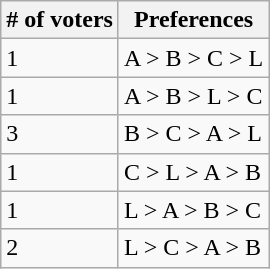<table class="wikitable">
<tr>
<th># of voters</th>
<th>Preferences</th>
</tr>
<tr>
<td>1</td>
<td>A > B > C > L</td>
</tr>
<tr>
<td>1</td>
<td>A > B > L > C</td>
</tr>
<tr>
<td>3</td>
<td>B > C > A > L</td>
</tr>
<tr>
<td>1</td>
<td>C > L > A > B</td>
</tr>
<tr>
<td>1</td>
<td>L > A > B > C</td>
</tr>
<tr>
<td>2</td>
<td>L > C > A > B</td>
</tr>
</table>
